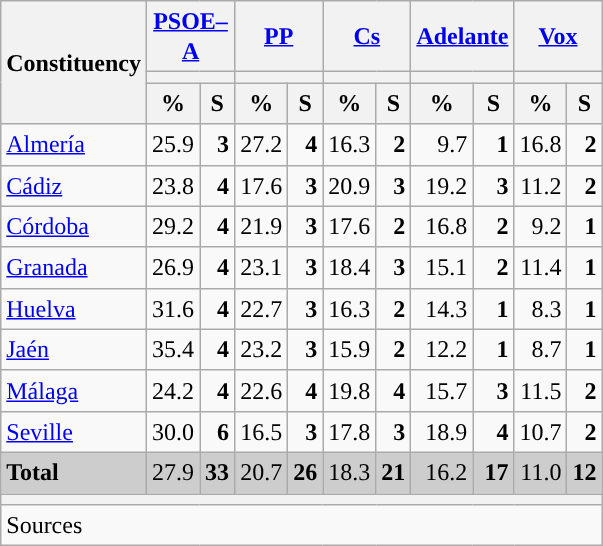<table class="wikitable sortable" style="text-align:right; line-height:20px;">
<tr>
<th rowspan="3">Constituency</th>
<th colspan="2" width="30px" class="unsortable"><a href='#'>PSOE–A</a></th>
<th colspan="2" width="30px" class="unsortable"><a href='#'>PP</a></th>
<th colspan="2" width="30px" class="unsortable"><a href='#'>Cs</a></th>
<th colspan="2" width="30px" class="unsortable"><a href='#'>Adelante</a></th>
<th colspan="2" width="30px" class="unsortable"><a href='#'>Vox</a></th>
</tr>
<tr>
<th colspan="2" style="background:"></th>
<th colspan="2" style="background:"></th>
<th colspan="2" style="background:"></th>
<th colspan="2" style="background:"></th>
<th colspan="2" style="background:"></th>
</tr>
<tr>
<th data-sort-type="number">%</th>
<th data-sort-type="number">S</th>
<th data-sort-type="number">%</th>
<th data-sort-type="number">S</th>
<th data-sort-type="number">%</th>
<th data-sort-type="number">S</th>
<th data-sort-type="number">%</th>
<th data-sort-type="number">S</th>
<th data-sort-type="number">%</th>
<th data-sort-type="number">S</th>
</tr>
<tr>
<td align="left"><a href='#'>Almería</a></td>
<td>25.9</td>
<td><strong>3</strong></td>
<td style="background:">27.2</td>
<td><strong>4</strong></td>
<td>16.3</td>
<td><strong>2</strong></td>
<td>9.7</td>
<td><strong>1</strong></td>
<td>16.8</td>
<td><strong>2</strong></td>
</tr>
<tr>
<td align="left"><a href='#'>Cádiz</a></td>
<td style="background:">23.8</td>
<td><strong>4</strong></td>
<td>17.6</td>
<td><strong>3</strong></td>
<td>20.9</td>
<td><strong>3</strong></td>
<td>19.2</td>
<td><strong>3</strong></td>
<td>11.2</td>
<td><strong>2</strong></td>
</tr>
<tr>
<td align="left"><a href='#'>Córdoba</a></td>
<td style="background:">29.2</td>
<td><strong>4</strong></td>
<td>21.9</td>
<td><strong>3</strong></td>
<td>17.6</td>
<td><strong>2</strong></td>
<td>16.8</td>
<td><strong>2</strong></td>
<td>9.2</td>
<td><strong>1</strong></td>
</tr>
<tr>
<td align="left"><a href='#'>Granada</a></td>
<td style="background:">26.9</td>
<td><strong>4</strong></td>
<td>23.1</td>
<td><strong>3</strong></td>
<td>18.4</td>
<td><strong>3</strong></td>
<td>15.1</td>
<td><strong>2</strong></td>
<td>11.4</td>
<td><strong>1</strong></td>
</tr>
<tr>
<td align="left"><a href='#'>Huelva</a></td>
<td style="background:">31.6</td>
<td><strong>4</strong></td>
<td>22.7</td>
<td><strong>3</strong></td>
<td>16.3</td>
<td><strong>2</strong></td>
<td>14.3</td>
<td><strong>1</strong></td>
<td>8.3</td>
<td><strong>1</strong></td>
</tr>
<tr>
<td align="left"><a href='#'>Jaén</a></td>
<td style="background:">35.4</td>
<td><strong>4</strong></td>
<td>23.2</td>
<td><strong>3</strong></td>
<td>15.9</td>
<td><strong>2</strong></td>
<td>12.2</td>
<td><strong>1</strong></td>
<td>8.7</td>
<td><strong>1</strong></td>
</tr>
<tr>
<td align="left"><a href='#'>Málaga</a></td>
<td style="background:">24.2</td>
<td><strong>4</strong></td>
<td>22.6</td>
<td><strong>4</strong></td>
<td>19.8</td>
<td><strong>4</strong></td>
<td>15.7</td>
<td><strong>3</strong></td>
<td>11.5</td>
<td><strong>2</strong></td>
</tr>
<tr>
<td align="left"><a href='#'>Seville</a></td>
<td style="background:">30.0</td>
<td><strong>6</strong></td>
<td>16.5</td>
<td><strong>3</strong></td>
<td>17.8</td>
<td><strong>3</strong></td>
<td>18.9</td>
<td><strong>4</strong></td>
<td>10.7</td>
<td><strong>2</strong></td>
</tr>
<tr style="background:#CDCDCD;">
<td align="left"><strong>Total</strong></td>
<td style="background:">27.9</td>
<td><strong>33</strong></td>
<td>20.7</td>
<td><strong>26</strong></td>
<td>18.3</td>
<td><strong>21</strong></td>
<td>16.2</td>
<td><strong>17</strong></td>
<td>11.0</td>
<td><strong>12</strong></td>
</tr>
<tr>
<th colspan="11"></th>
</tr>
<tr>
<th style="text-align:left; font-weight:normal; background:#F9F9F9" colspan="11">Sources</th>
</tr>
</table>
